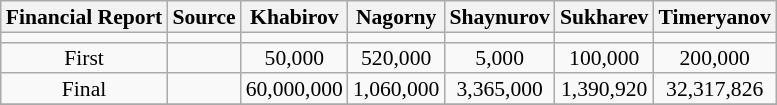<table class="wikitable" style="text-align:center; font-size:90%; line-height:14px">
<tr>
<th>Financial Report</th>
<th>Source</th>
<th>Khabirov</th>
<th>Nagorny</th>
<th>Shaynurov</th>
<th>Sukharev</th>
<th>Timeryanov</th>
</tr>
<tr>
<td></td>
<td></td>
<td bgcolor=></td>
<td bgcolor=></td>
<td bgcolor=></td>
<td bgcolor=></td>
<td bgcolor=></td>
</tr>
<tr align=center>
<td>First</td>
<td></td>
<td>50,000</td>
<td>520,000</td>
<td>5,000</td>
<td>100,000</td>
<td>200,000</td>
</tr>
<tr>
<td>Final</td>
<td></td>
<td>60,000,000</td>
<td>1,060,000</td>
<td>3,365,000</td>
<td>1,390,920</td>
<td>32,317,826</td>
</tr>
<tr>
</tr>
</table>
